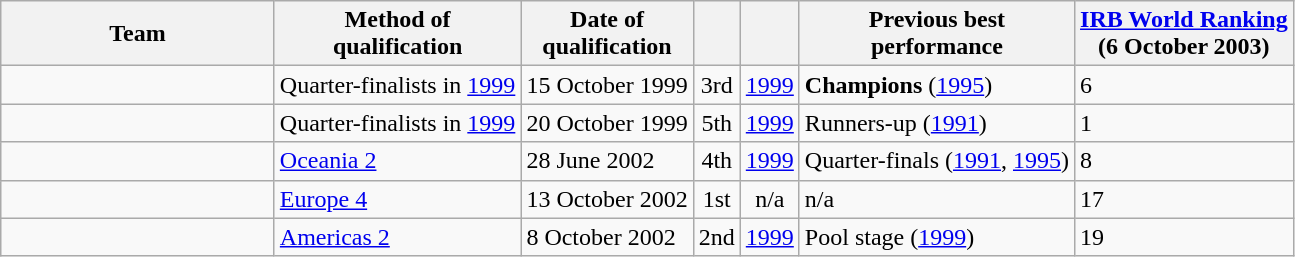<table class="wikitable sortable">
<tr>
<th width=175px>Team</th>
<th>Method of<br>qualification</th>
<th>Date of<br>qualification</th>
<th data-sort-type="number"></th>
<th></th>
<th>Previous best<br>performance</th>
<th><a href='#'>IRB World Ranking</a><br>(6 October 2003)</th>
</tr>
<tr>
<td style=white-space:nowrap></td>
<td>Quarter-finalists in <a href='#'>1999</a></td>
<td>15 October 1999</td>
<td align=center>3rd</td>
<td align=center><a href='#'>1999</a></td>
<td><strong>Champions</strong> (<a href='#'>1995</a>)</td>
<td>6</td>
</tr>
<tr>
<td style=white-space:nowrap></td>
<td>Quarter-finalists in <a href='#'>1999</a></td>
<td>20 October 1999</td>
<td align=center>5th</td>
<td align=center><a href='#'>1999</a></td>
<td>Runners-up (<a href='#'>1991</a>)</td>
<td>1</td>
</tr>
<tr>
<td style=white-space:nowrap></td>
<td><a href='#'>Oceania 2</a></td>
<td>28 June 2002</td>
<td align=center>4th</td>
<td align=center><a href='#'>1999</a></td>
<td>Quarter-finals (<a href='#'>1991</a>, <a href='#'>1995</a>)</td>
<td>8</td>
</tr>
<tr>
<td style=white-space:nowrap></td>
<td><a href='#'>Europe 4</a></td>
<td>13 October 2002</td>
<td align=center>1st</td>
<td align=center>n/a</td>
<td>n/a</td>
<td>17</td>
</tr>
<tr>
<td style=white-space:nowrap></td>
<td><a href='#'>Americas 2</a></td>
<td>8 October 2002</td>
<td align=center>2nd</td>
<td align=center><a href='#'>1999</a></td>
<td>Pool stage (<a href='#'>1999</a>)</td>
<td>19</td>
</tr>
</table>
